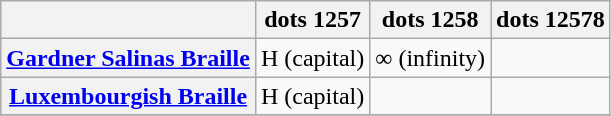<table class="wikitable">
<tr>
<th></th>
<th>dots 1257</th>
<th>dots 1258</th>
<th>dots 12578</th>
</tr>
<tr>
<th align=left><a href='#'>Gardner Salinas Braille</a></th>
<td>H (capital)</td>
<td>∞ (infinity)</td>
<td></td>
</tr>
<tr>
<th align=left><a href='#'>Luxembourgish Braille</a></th>
<td>H (capital)</td>
<td></td>
<td></td>
</tr>
<tr>
</tr>
</table>
